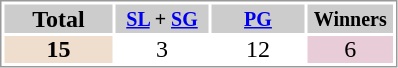<table style="border: 1px solid #999; background-color:#FFFFFF; line-height:16px; text-align:center">
<tr>
<th style="background-color: #ccc;" width="70">Total</th>
<th style="background-color: #ccc;" width="60"><small><a href='#'>SL</a> + <a href='#'>SG</a></small></th>
<th style="background-color: #ccc;" width="60"><small><a href='#'>PG</a></small></th>
<th style="background-color: #ccc;" width="55"><small>Winners</small></th>
</tr>
<tr>
<td bgcolor=#EFDECD><strong>15</strong></td>
<td>3</td>
<td>12</td>
<td bgcolor="#E8CCD7">6</td>
</tr>
</table>
